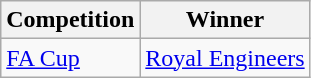<table class="wikitable">
<tr>
<th>Competition</th>
<th>Winner</th>
</tr>
<tr>
<td><a href='#'>FA Cup</a></td>
<td><a href='#'>Royal Engineers</a></td>
</tr>
</table>
